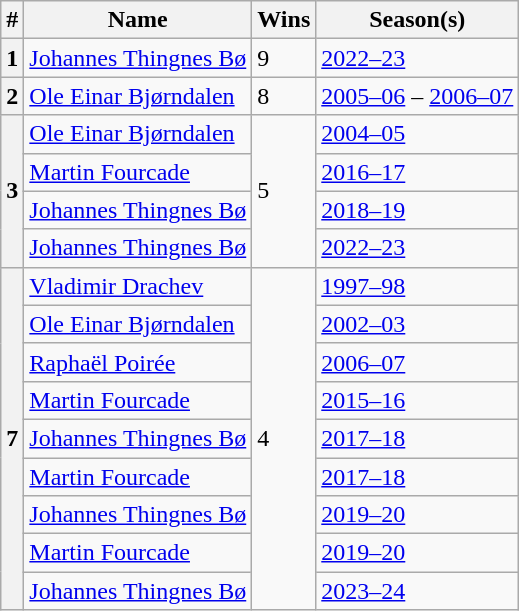<table class="wikitable plainrowheaders" style="display:inline-table;">
<tr>
<th>#</th>
<th>Name</th>
<th>Wins</th>
<th>Season(s)</th>
</tr>
<tr>
<th>1</th>
<td style="text-align:left"> <a href='#'>Johannes Thingnes Bø</a></td>
<td>9</td>
<td><a href='#'>2022–23</a></td>
</tr>
<tr>
<th>2</th>
<td style="text-align:left"> <a href='#'>Ole Einar Bjørndalen</a></td>
<td>8</td>
<td><a href='#'>2005–06</a> – <a href='#'>2006–07</a></td>
</tr>
<tr>
<th rowspan=4>3</th>
<td style="text-align:left"> <a href='#'>Ole Einar Bjørndalen</a></td>
<td rowspan=4>5</td>
<td><a href='#'>2004–05</a></td>
</tr>
<tr>
<td style="text-align:left"> <a href='#'>Martin Fourcade</a></td>
<td><a href='#'>2016–17</a></td>
</tr>
<tr>
<td style="text-align:left"> <a href='#'>Johannes Thingnes Bø</a></td>
<td><a href='#'>2018–19</a></td>
</tr>
<tr>
<td style="text-align:left"> <a href='#'>Johannes Thingnes Bø</a></td>
<td><a href='#'>2022–23</a></td>
</tr>
<tr>
<th rowspan=9>7</th>
<td style="text-align:left"> <a href='#'>Vladimir Drachev</a></td>
<td rowspan=9>4</td>
<td><a href='#'>1997–98</a></td>
</tr>
<tr>
<td style="text-align:left"> <a href='#'>Ole Einar Bjørndalen</a></td>
<td><a href='#'>2002–03</a></td>
</tr>
<tr>
<td style="text-align:left"> <a href='#'>Raphaël Poirée</a></td>
<td><a href='#'>2006–07</a></td>
</tr>
<tr>
<td style="text-align:left"> <a href='#'>Martin Fourcade</a></td>
<td><a href='#'>2015–16</a></td>
</tr>
<tr>
<td style="text-align:left"> <a href='#'>Johannes Thingnes Bø</a></td>
<td><a href='#'>2017–18</a></td>
</tr>
<tr>
<td style="text-align:left"> <a href='#'>Martin Fourcade</a></td>
<td><a href='#'>2017–18</a></td>
</tr>
<tr>
<td style="text-align:left"> <a href='#'>Johannes Thingnes Bø</a></td>
<td><a href='#'>2019–20</a></td>
</tr>
<tr>
<td style="text-align:left"> <a href='#'>Martin Fourcade</a></td>
<td><a href='#'>2019–20</a></td>
</tr>
<tr>
<td style="text-align:left"> <a href='#'>Johannes Thingnes Bø</a></td>
<td><a href='#'>2023–24</a></td>
</tr>
</table>
